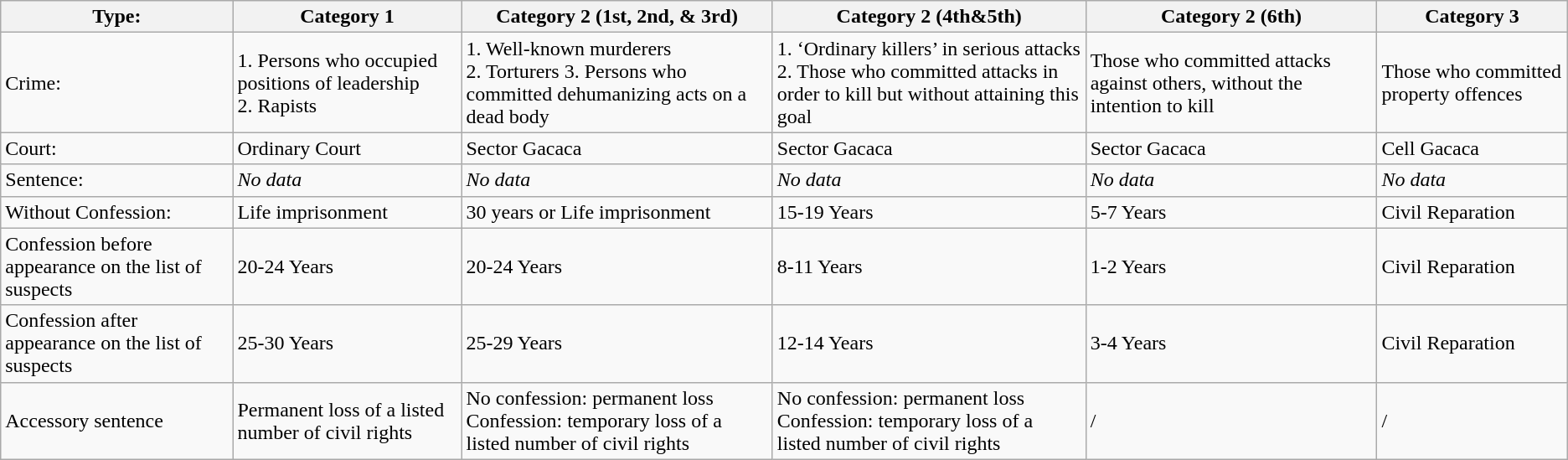<table class="wikitable">
<tr>
<th>Type:</th>
<th>Category 1</th>
<th>Category 2 (1st, 2nd, & 3rd)</th>
<th>Category 2 (4th&5th)</th>
<th>Category 2 (6th)</th>
<th>Category 3</th>
</tr>
<tr>
<td>Crime:</td>
<td>1. Persons who occupied positions of leadership<br>2. Rapists</td>
<td>1. Well-known murderers<br>2. Torturers
3. Persons who committed dehumanizing acts on a dead body</td>
<td>1. ‘Ordinary killers’ in serious attacks<br>2. Those who committed attacks in order to kill but without attaining this goal</td>
<td>Those who committed attacks against others, without the intention to kill</td>
<td>Those who committed property offences</td>
</tr>
<tr>
<td>Court:</td>
<td>Ordinary Court</td>
<td>Sector Gacaca</td>
<td>Sector Gacaca</td>
<td>Sector Gacaca</td>
<td>Cell Gacaca</td>
</tr>
<tr>
<td>Sentence:</td>
<td><em>No data</em> </td>
<td><em>No data</em> </td>
<td><em>No data</em> </td>
<td><em>No data</em> </td>
<td><em>No data</em> </td>
</tr>
<tr>
<td>Without Confession:</td>
<td>Life imprisonment</td>
<td>30 years or Life imprisonment</td>
<td>15-19 Years</td>
<td>5-7 Years</td>
<td>Civil Reparation</td>
</tr>
<tr>
<td>Confession before appearance on the list of suspects</td>
<td>20-24 Years</td>
<td>20-24 Years</td>
<td>8-11 Years</td>
<td>1-2 Years</td>
<td>Civil Reparation</td>
</tr>
<tr>
<td>Confession after appearance on the list of suspects</td>
<td>25-30 Years</td>
<td>25-29 Years</td>
<td>12-14 Years</td>
<td>3-4 Years</td>
<td>Civil Reparation</td>
</tr>
<tr>
<td>Accessory sentence</td>
<td>Permanent loss of a listed number of civil rights</td>
<td>No confession: permanent loss<br>Confession: temporary loss of a listed number of civil rights</td>
<td>No confession: permanent loss<br>Confession: temporary loss of a listed number of civil rights</td>
<td>/</td>
<td>/</td>
</tr>
</table>
